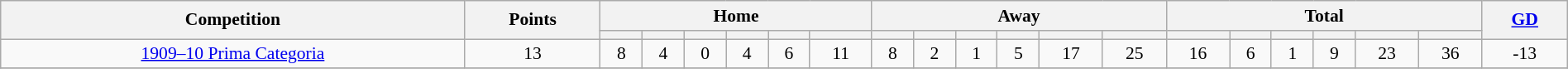<table class="wikitable" style="font-size:90%;width:100%;margin:auto;clear:both;text-align:center;">
<tr>
<th rowspan="2">Competition</th>
<th rowspan="2">Points</th>
<th colspan="6">Home</th>
<th colspan="6">Away</th>
<th colspan="6">Total</th>
<th rowspan="2"><a href='#'>GD</a></th>
</tr>
<tr>
<th></th>
<th></th>
<th></th>
<th></th>
<th></th>
<th></th>
<th></th>
<th></th>
<th></th>
<th></th>
<th></th>
<th></th>
<th></th>
<th></th>
<th></th>
<th></th>
<th></th>
<th></th>
</tr>
<tr>
<td><a href='#'>1909–10 Prima Categoria</a></td>
<td>13</td>
<td>8</td>
<td>4</td>
<td>0</td>
<td>4</td>
<td>6</td>
<td>11</td>
<td>8</td>
<td>2</td>
<td>1</td>
<td>5</td>
<td>17</td>
<td>25</td>
<td>16</td>
<td>6</td>
<td>1</td>
<td>9</td>
<td>23</td>
<td>36</td>
<td>-13</td>
</tr>
<tr>
</tr>
</table>
